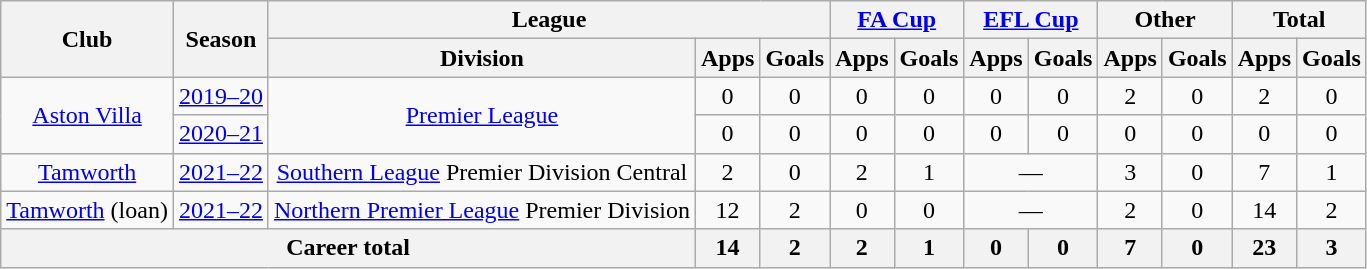<table class=wikitable style=text-align:center>
<tr>
<th rowspan=2>Club</th>
<th rowspan=2>Season</th>
<th colspan=3>League</th>
<th colspan=2><a href='#'>FA Cup</a></th>
<th colspan=2><a href='#'>EFL Cup</a></th>
<th colspan=2>Other</th>
<th colspan=2>Total</th>
</tr>
<tr>
<th>Division</th>
<th>Apps</th>
<th>Goals</th>
<th>Apps</th>
<th>Goals</th>
<th>Apps</th>
<th>Goals</th>
<th>Apps</th>
<th>Goals</th>
<th>Apps</th>
<th>Goals</th>
</tr>
<tr>
<td rowspan="2"><a href='#'>Aston Villa</a></td>
<td><a href='#'>2019–20</a></td>
<td rowspan="2"><a href='#'>Premier League</a></td>
<td>0</td>
<td>0</td>
<td>0</td>
<td>0</td>
<td>0</td>
<td>0</td>
<td>2</td>
<td>0</td>
<td>2</td>
<td>0</td>
</tr>
<tr>
<td><a href='#'>2020–21</a></td>
<td>0</td>
<td>0</td>
<td>0</td>
<td>0</td>
<td>0</td>
<td>0</td>
<td>0</td>
<td>0</td>
<td>0</td>
<td>0</td>
</tr>
<tr>
<td><a href='#'>Tamworth</a></td>
<td><a href='#'>2021–22</a></td>
<td><a href='#'>Southern League</a> Premier Division Central</td>
<td>2</td>
<td>0</td>
<td>2</td>
<td>1</td>
<td colspan="2">—</td>
<td>3</td>
<td>0</td>
<td>7</td>
<td>1</td>
</tr>
<tr>
<td><a href='#'>Tamworth</a> (loan)</td>
<td><a href='#'>2021–22</a></td>
<td><a href='#'>Northern Premier League</a> Premier Division</td>
<td>12</td>
<td>2</td>
<td>0</td>
<td>0</td>
<td colspan="2">—</td>
<td>2</td>
<td>0</td>
<td>14</td>
<td>2</td>
</tr>
<tr>
<th colspan="3">Career total</th>
<th>14</th>
<th>2</th>
<th>2</th>
<th>1</th>
<th>0</th>
<th>0</th>
<th>7</th>
<th>0</th>
<th>23</th>
<th>3</th>
</tr>
</table>
